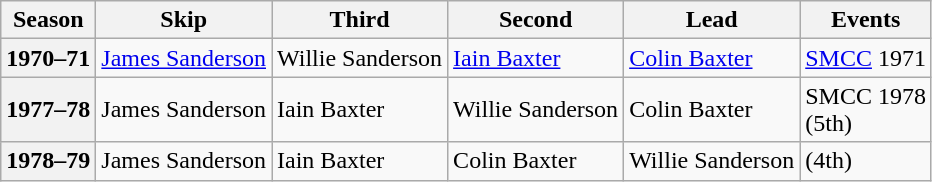<table class="wikitable">
<tr>
<th scope="col">Season</th>
<th scope="col">Skip</th>
<th scope="col">Third</th>
<th scope="col">Second</th>
<th scope="col">Lead</th>
<th scope="col">Events</th>
</tr>
<tr>
<th scope="row">1970–71</th>
<td><a href='#'>James Sanderson</a></td>
<td>Willie Sanderson</td>
<td><a href='#'>Iain Baxter</a></td>
<td><a href='#'>Colin Baxter</a></td>
<td><a href='#'>SMCC</a> 1971 <br> </td>
</tr>
<tr>
<th scope="row">1977–78</th>
<td>James Sanderson</td>
<td>Iain Baxter</td>
<td>Willie Sanderson</td>
<td>Colin Baxter</td>
<td>SMCC 1978 <br> (5th)</td>
</tr>
<tr>
<th scope="row">1978–79</th>
<td>James Sanderson</td>
<td>Iain Baxter</td>
<td>Colin Baxter</td>
<td>Willie Sanderson</td>
<td> (4th)</td>
</tr>
</table>
